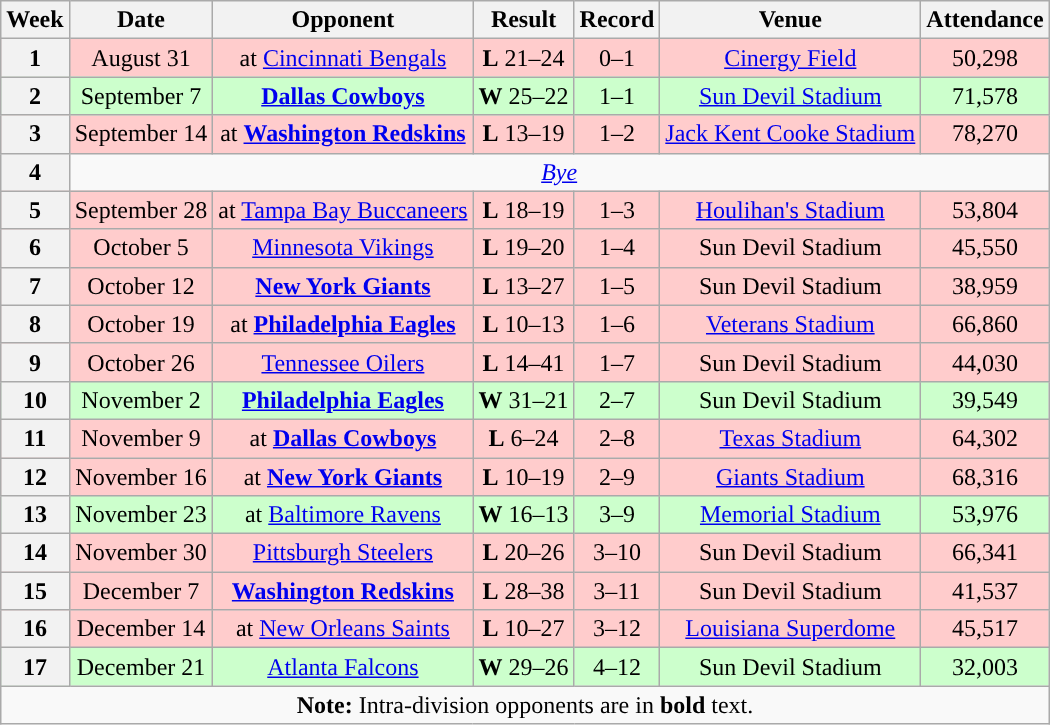<table class="wikitable" style="text-align:center">
<tr>
<th>Week</th>
<th>Date</th>
<th>Opponent</th>
<th>Result</th>
<th>Record</th>
<th>Venue</th>
<th>Attendance</th>
</tr>
<tr style="background:#fcc">
<th>1</th>
<td>August 31</td>
<td>at <a href='#'>Cincinnati Bengals</a></td>
<td><strong>L</strong> 21–24</td>
<td>0–1</td>
<td><a href='#'>Cinergy Field</a></td>
<td>50,298</td>
</tr>
<tr style="background:#cfc">
<th>2</th>
<td>September 7</td>
<td><strong><a href='#'>Dallas Cowboys</a></strong></td>
<td><strong>W</strong> 25–22 </td>
<td>1–1</td>
<td><a href='#'>Sun Devil Stadium</a></td>
<td>71,578</td>
</tr>
<tr style="background:#fcc">
<th>3</th>
<td>September 14</td>
<td>at <strong><a href='#'>Washington Redskins</a></strong></td>
<td><strong>L</strong> 13–19</td>
<td>1–2</td>
<td><a href='#'>Jack Kent Cooke Stadium</a></td>
<td>78,270</td>
</tr>
<tr>
<th>4</th>
<td colspan="7"><em><a href='#'>Bye</a></em></td>
</tr>
<tr style="background:#fcc">
<th>5</th>
<td>September 28</td>
<td>at <a href='#'>Tampa Bay Buccaneers</a></td>
<td><strong>L</strong> 18–19</td>
<td>1–3</td>
<td><a href='#'>Houlihan's Stadium</a></td>
<td>53,804</td>
</tr>
<tr style="background:#fcc">
<th>6</th>
<td>October 5</td>
<td><a href='#'>Minnesota Vikings</a></td>
<td><strong>L</strong> 19–20</td>
<td>1–4</td>
<td>Sun Devil Stadium</td>
<td>45,550</td>
</tr>
<tr style="background:#fcc">
<th>7</th>
<td>October 12</td>
<td><strong><a href='#'>New York Giants</a></strong></td>
<td><strong>L</strong> 13–27</td>
<td>1–5</td>
<td>Sun Devil Stadium</td>
<td>38,959</td>
</tr>
<tr style="background:#fcc">
<th>8</th>
<td>October 19</td>
<td>at <strong><a href='#'>Philadelphia Eagles</a></strong></td>
<td><strong>L</strong> 10–13</td>
<td>1–6</td>
<td><a href='#'>Veterans Stadium</a></td>
<td>66,860</td>
</tr>
<tr style="background:#fcc">
<th>9</th>
<td>October 26</td>
<td><a href='#'>Tennessee Oilers</a></td>
<td><strong>L</strong> 14–41</td>
<td>1–7</td>
<td>Sun Devil Stadium</td>
<td>44,030</td>
</tr>
<tr style="background:#cfc">
<th>10</th>
<td>November 2</td>
<td><strong><a href='#'>Philadelphia Eagles</a></strong></td>
<td><strong>W</strong> 31–21</td>
<td>2–7</td>
<td>Sun Devil Stadium</td>
<td>39,549</td>
</tr>
<tr style="background:#fcc">
<th>11</th>
<td>November 9</td>
<td>at <strong><a href='#'>Dallas Cowboys</a></strong></td>
<td><strong>L</strong> 6–24</td>
<td>2–8</td>
<td><a href='#'>Texas Stadium</a></td>
<td>64,302</td>
</tr>
<tr style="background:#fcc">
<th>12</th>
<td>November 16</td>
<td>at <strong><a href='#'>New York Giants</a></strong></td>
<td><strong>L</strong> 10–19</td>
<td>2–9</td>
<td><a href='#'>Giants Stadium</a></td>
<td>68,316</td>
</tr>
<tr style="background:#cfc">
<th>13</th>
<td>November 23</td>
<td>at <a href='#'>Baltimore Ravens</a></td>
<td><strong>W</strong> 16–13</td>
<td>3–9</td>
<td><a href='#'>Memorial Stadium</a></td>
<td>53,976</td>
</tr>
<tr style="background:#fcc">
<th>14</th>
<td>November 30</td>
<td><a href='#'>Pittsburgh Steelers</a></td>
<td><strong>L</strong> 20–26</td>
<td>3–10</td>
<td>Sun Devil Stadium</td>
<td>66,341</td>
</tr>
<tr style="background:#fcc">
<th>15</th>
<td>December 7</td>
<td><strong><a href='#'>Washington Redskins</a></strong></td>
<td><strong>L</strong> 28–38</td>
<td>3–11</td>
<td>Sun Devil Stadium</td>
<td>41,537</td>
</tr>
<tr style="background:#fcc">
<th>16</th>
<td>December 14</td>
<td>at <a href='#'>New Orleans Saints</a></td>
<td><strong>L</strong> 10–27</td>
<td>3–12</td>
<td><a href='#'>Louisiana Superdome</a></td>
<td>45,517</td>
</tr>
<tr style="background:#cfc">
<th>17</th>
<td>December 21</td>
<td><a href='#'>Atlanta Falcons</a></td>
<td><strong>W</strong> 29–26</td>
<td>4–12</td>
<td>Sun Devil Stadium</td>
<td>32,003</td>
</tr>
<tr>
<td colspan="8"><strong>Note:</strong> Intra-division opponents are in <strong>bold</strong> text.</td>
</tr>
</table>
